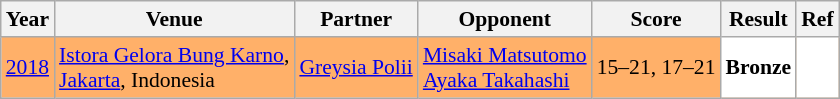<table class="sortable wikitable" style="font-size: 90%">
<tr>
<th>Year</th>
<th>Venue</th>
<th>Partner</th>
<th>Opponent</th>
<th>Score</th>
<th>Result</th>
<th>Ref</th>
</tr>
<tr style="background:#FFB069">
<td align="center"><a href='#'>2018</a></td>
<td align="left"><a href='#'>Istora Gelora Bung Karno</a>,<br><a href='#'>Jakarta</a>, Indonesia</td>
<td align="left"> <a href='#'>Greysia Polii</a></td>
<td align="left"> <a href='#'>Misaki Matsutomo</a><br> <a href='#'>Ayaka Takahashi</a></td>
<td align="left">15–21, 17–21</td>
<td style="text-align:left; background:white"> <strong>Bronze</strong></td>
<td style="text-align:center; background:white"></td>
</tr>
</table>
